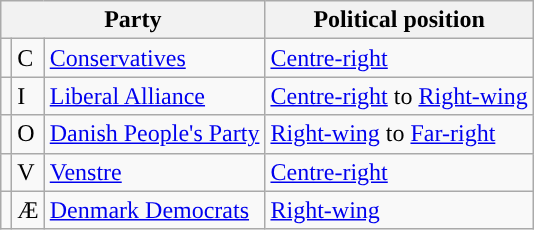<table class="wikitable">
<tr>
<th colspan="3">Party</th>
<th>Political position</th>
</tr>
<tr>
<td></td>
<td>C</td>
<td><a href='#'>Conservatives</a></td>
<td><a href='#'>Centre-right</a></td>
</tr>
<tr>
<td></td>
<td>I</td>
<td><a href='#'>Liberal Alliance</a></td>
<td><a href='#'>Centre-right</a> to <a href='#'>Right-wing</a></td>
</tr>
<tr>
<td></td>
<td>O</td>
<td><a href='#'>Danish People's Party</a></td>
<td><a href='#'>Right-wing</a> to  <a href='#'>Far-right</a></td>
</tr>
<tr>
<td></td>
<td>V</td>
<td><a href='#'>Venstre</a></td>
<td><a href='#'>Centre-right</a></td>
</tr>
<tr>
<td></td>
<td>Æ</td>
<td><a href='#'>Denmark Democrats</a></td>
<td><a href='#'>Right-wing</a></td>
</tr>
</table>
